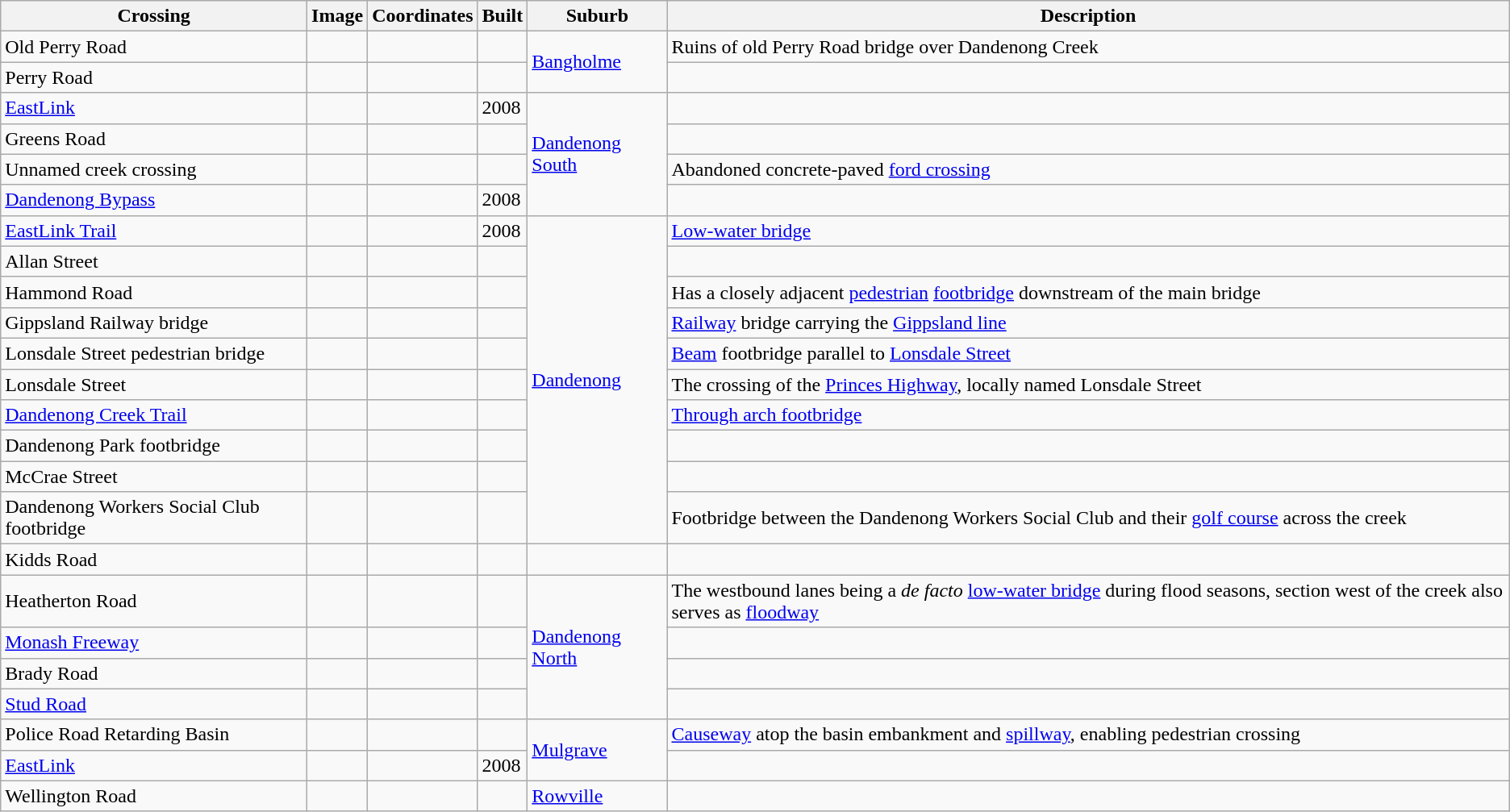<table class="wikitable">
<tr>
<th>Crossing</th>
<th>Image</th>
<th>Coordinates</th>
<th>Built</th>
<th>Suburb</th>
<th>Description</th>
</tr>
<tr>
<td>Old Perry Road</td>
<td></td>
<td></td>
<td></td>
<td rowspan=2><a href='#'>Bangholme</a></td>
<td>Ruins of old Perry Road bridge over Dandenong Creek </td>
</tr>
<tr>
<td>Perry Road</td>
<td></td>
<td></td>
<td></td>
<td></td>
</tr>
<tr>
<td><a href='#'>EastLink</a></td>
<td></td>
<td></td>
<td>2008</td>
<td rowspan=4><a href='#'>Dandenong South</a></td>
<td></td>
</tr>
<tr>
<td>Greens Road</td>
<td></td>
<td></td>
<td></td>
<td></td>
</tr>
<tr>
<td>Unnamed creek crossing</td>
<td></td>
<td></td>
<td></td>
<td>Abandoned concrete-paved <a href='#'>ford crossing</a></td>
</tr>
<tr>
<td><a href='#'>Dandenong Bypass</a></td>
<td></td>
<td></td>
<td>2008</td>
<td></td>
</tr>
<tr>
<td><a href='#'>EastLink Trail</a></td>
<td></td>
<td></td>
<td>2008</td>
<td rowspan=10><a href='#'>Dandenong</a></td>
<td><a href='#'>Low-water bridge</a></td>
</tr>
<tr>
<td>Allan Street</td>
<td></td>
<td></td>
<td></td>
<td></td>
</tr>
<tr>
<td>Hammond Road</td>
<td></td>
<td></td>
<td></td>
<td>Has a closely adjacent <a href='#'>pedestrian</a> <a href='#'>footbridge</a> downstream of the main bridge</td>
</tr>
<tr>
<td>Gippsland Railway bridge</td>
<td></td>
<td></td>
<td></td>
<td><a href='#'>Railway</a> bridge carrying the <a href='#'>Gippsland line</a></td>
</tr>
<tr>
<td>Lonsdale Street pedestrian bridge</td>
<td></td>
<td></td>
<td></td>
<td><a href='#'>Beam</a> footbridge parallel to <a href='#'>Lonsdale Street</a></td>
</tr>
<tr>
<td>Lonsdale Street</td>
<td></td>
<td></td>
<td></td>
<td>The crossing of the <a href='#'>Princes Highway</a>, locally named Lonsdale Street</td>
</tr>
<tr>
<td><a href='#'>Dandenong Creek Trail</a></td>
<td></td>
<td></td>
<td></td>
<td><a href='#'>Through arch footbridge</a></td>
</tr>
<tr>
<td>Dandenong Park footbridge</td>
<td></td>
<td></td>
<td></td>
<td></td>
</tr>
<tr>
<td>McCrae Street</td>
<td></td>
<td></td>
<td></td>
<td></td>
</tr>
<tr>
<td>Dandenong Workers Social Club footbridge</td>
<td></td>
<td></td>
<td></td>
<td>Footbridge between the Dandenong Workers Social Club and their <a href='#'>golf course</a> across the creek</td>
</tr>
<tr>
<td>Kidds Road</td>
<td></td>
<td></td>
<td></td>
<td></td>
</tr>
<tr>
<td>Heatherton Road</td>
<td></td>
<td></td>
<td></td>
<td rowspan=4><a href='#'>Dandenong North</a></td>
<td>The westbound lanes being a <em>de facto</em> <a href='#'>low-water bridge</a> during flood seasons, section west of the creek also serves as <a href='#'>floodway</a></td>
</tr>
<tr>
<td><a href='#'>Monash Freeway</a></td>
<td></td>
<td></td>
<td></td>
<td></td>
</tr>
<tr>
<td>Brady Road</td>
<td></td>
<td></td>
<td></td>
<td></td>
</tr>
<tr>
<td><a href='#'>Stud Road</a></td>
<td></td>
<td></td>
<td></td>
<td></td>
</tr>
<tr>
<td>Police Road Retarding Basin</td>
<td></td>
<td></td>
<td></td>
<td rowspan=2><a href='#'>Mulgrave</a></td>
<td><a href='#'>Causeway</a> atop the basin embankment and <a href='#'>spillway</a>, enabling pedestrian crossing</td>
</tr>
<tr>
<td><a href='#'>EastLink</a></td>
<td></td>
<td></td>
<td>2008</td>
<td></td>
</tr>
<tr>
<td>Wellington Road</td>
<td></td>
<td></td>
<td></td>
<td><a href='#'>Rowville</a></td>
<td></td>
</tr>
</table>
